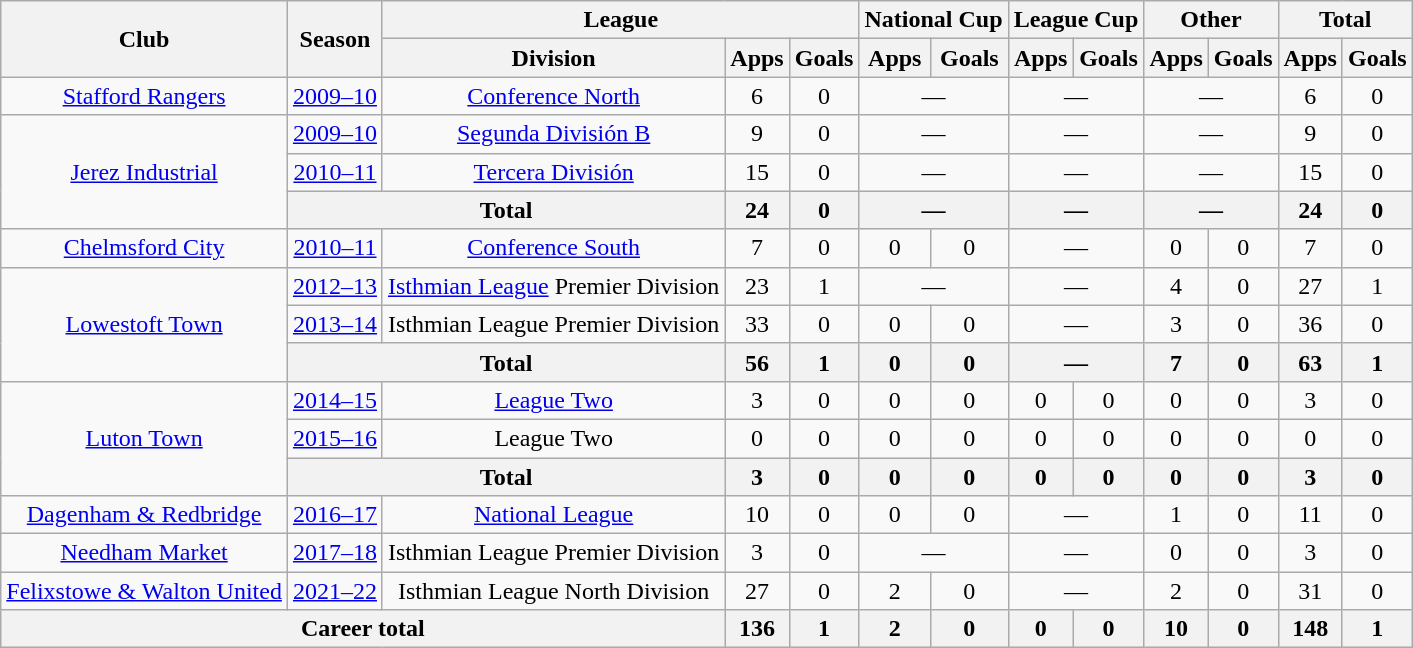<table class=wikitable style=text-align:center>
<tr>
<th rowspan=2>Club</th>
<th rowspan=2>Season</th>
<th colspan=3>League</th>
<th colspan=2>National Cup</th>
<th colspan=2>League Cup</th>
<th colspan=2>Other</th>
<th colspan=2>Total</th>
</tr>
<tr>
<th>Division</th>
<th>Apps</th>
<th>Goals</th>
<th>Apps</th>
<th>Goals</th>
<th>Apps</th>
<th>Goals</th>
<th>Apps</th>
<th>Goals</th>
<th>Apps</th>
<th>Goals</th>
</tr>
<tr>
<td><a href='#'>Stafford Rangers</a></td>
<td><a href='#'>2009–10</a></td>
<td><a href='#'>Conference North</a></td>
<td>6</td>
<td>0</td>
<td colspan=2>—</td>
<td colspan=2>—</td>
<td colspan=2>—</td>
<td>6</td>
<td>0</td>
</tr>
<tr>
<td rowspan=3><a href='#'>Jerez Industrial</a></td>
<td><a href='#'>2009–10</a></td>
<td><a href='#'>Segunda División B</a></td>
<td>9</td>
<td>0</td>
<td colspan=2>—</td>
<td colspan=2>—</td>
<td colspan=2>—</td>
<td>9</td>
<td>0</td>
</tr>
<tr>
<td><a href='#'>2010–11</a></td>
<td><a href='#'>Tercera División</a></td>
<td>15</td>
<td>0</td>
<td colspan=2>—</td>
<td colspan=2>—</td>
<td colspan=2>—</td>
<td>15</td>
<td>0</td>
</tr>
<tr>
<th colspan=2>Total</th>
<th>24</th>
<th>0</th>
<th colspan=2>—</th>
<th colspan=2>—</th>
<th colspan=2>—</th>
<th>24</th>
<th>0</th>
</tr>
<tr>
<td><a href='#'>Chelmsford City</a></td>
<td><a href='#'>2010–11</a></td>
<td><a href='#'>Conference South</a></td>
<td>7</td>
<td>0</td>
<td>0</td>
<td>0</td>
<td colspan=2>—</td>
<td>0</td>
<td>0</td>
<td>7</td>
<td>0</td>
</tr>
<tr>
<td rowspan=3><a href='#'>Lowestoft Town</a></td>
<td><a href='#'>2012–13</a></td>
<td><a href='#'>Isthmian League</a> Premier Division</td>
<td>23</td>
<td>1</td>
<td colspan=2>—</td>
<td colspan=2>—</td>
<td>4</td>
<td>0</td>
<td>27</td>
<td>1</td>
</tr>
<tr>
<td><a href='#'>2013–14</a></td>
<td>Isthmian League Premier Division</td>
<td>33</td>
<td>0</td>
<td>0</td>
<td>0</td>
<td colspan=2>—</td>
<td>3</td>
<td>0</td>
<td>36</td>
<td>0</td>
</tr>
<tr>
<th colspan=2>Total</th>
<th>56</th>
<th>1</th>
<th>0</th>
<th>0</th>
<th colspan=2>—</th>
<th>7</th>
<th>0</th>
<th>63</th>
<th>1</th>
</tr>
<tr>
<td rowspan=3><a href='#'>Luton Town</a></td>
<td><a href='#'>2014–15</a></td>
<td><a href='#'>League Two</a></td>
<td>3</td>
<td>0</td>
<td>0</td>
<td>0</td>
<td>0</td>
<td>0</td>
<td>0</td>
<td>0</td>
<td>3</td>
<td>0</td>
</tr>
<tr>
<td><a href='#'>2015–16</a></td>
<td>League Two</td>
<td>0</td>
<td>0</td>
<td>0</td>
<td>0</td>
<td>0</td>
<td>0</td>
<td>0</td>
<td>0</td>
<td>0</td>
<td>0</td>
</tr>
<tr>
<th colspan=2>Total</th>
<th>3</th>
<th>0</th>
<th>0</th>
<th>0</th>
<th>0</th>
<th>0</th>
<th>0</th>
<th>0</th>
<th>3</th>
<th>0</th>
</tr>
<tr>
<td><a href='#'>Dagenham & Redbridge</a></td>
<td><a href='#'>2016–17</a></td>
<td><a href='#'>National League</a></td>
<td>10</td>
<td>0</td>
<td>0</td>
<td>0</td>
<td colspan=2>—</td>
<td>1</td>
<td>0</td>
<td>11</td>
<td>0</td>
</tr>
<tr>
<td><a href='#'>Needham Market</a></td>
<td><a href='#'>2017–18</a></td>
<td>Isthmian League Premier Division</td>
<td>3</td>
<td>0</td>
<td colspan=2>—</td>
<td colspan=2>—</td>
<td>0</td>
<td>0</td>
<td>3</td>
<td>0</td>
</tr>
<tr>
<td><a href='#'>Felixstowe & Walton United</a></td>
<td><a href='#'>2021–22</a></td>
<td>Isthmian League North Division</td>
<td>27</td>
<td>0</td>
<td>2</td>
<td>0</td>
<td colspan=2>—</td>
<td>2</td>
<td>0</td>
<td>31</td>
<td>0</td>
</tr>
<tr>
<th colspan=3>Career total</th>
<th>136</th>
<th>1</th>
<th>2</th>
<th>0</th>
<th>0</th>
<th>0</th>
<th>10</th>
<th>0</th>
<th>148</th>
<th>1</th>
</tr>
</table>
